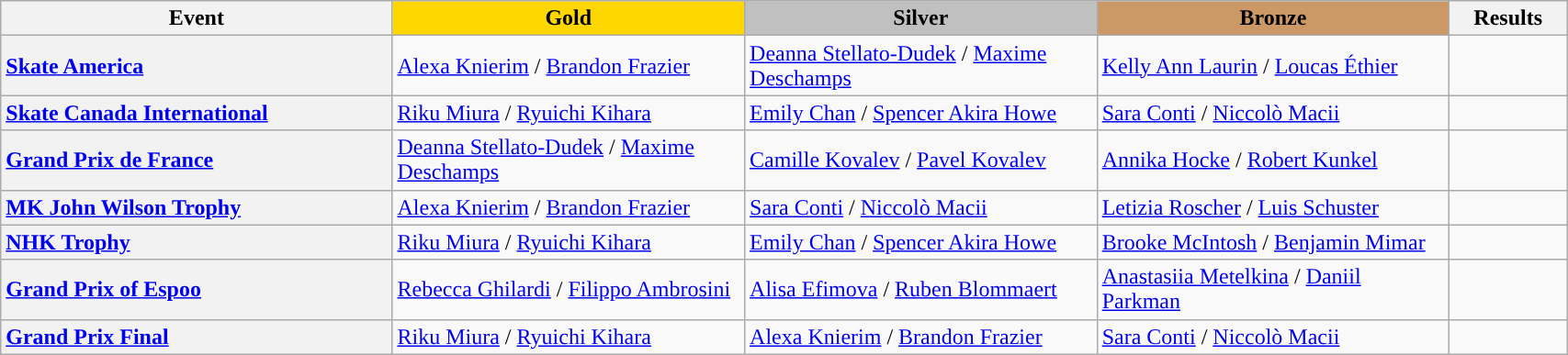<table class="wikitable unsortable" style="text-align:left; width:90%;">
<tr>
<th scope="col" style="text-align:center; width:25%;">Event</th>
<td scope="col" style="text-align:center; width:22.5%; background:gold"><strong>Gold</strong></td>
<td scope="col" style="text-align:center; width:22.5%; background:silver"><strong>Silver</strong></td>
<td scope="col" style="text-align:center; width:22.5%; background:#c96"><strong>Bronze</strong></td>
<th scope="col" style="text-align:center; width:7.5%;">Results</th>
</tr>
<tr>
<th scope="row" style="text-align:left"> <a href='#'>Skate America</a></th>
<td> <a href='#'>Alexa Knierim</a> / <a href='#'>Brandon Frazier</a></td>
<td> <a href='#'>Deanna Stellato-Dudek</a> / <a href='#'>Maxime Deschamps</a></td>
<td> <a href='#'>Kelly Ann Laurin</a> / <a href='#'>Loucas Éthier</a></td>
<td></td>
</tr>
<tr>
<th scope="row" style="text-align:left"> <a href='#'>Skate Canada International</a></th>
<td> <a href='#'>Riku Miura</a> / <a href='#'>Ryuichi Kihara</a></td>
<td> <a href='#'>Emily Chan</a> / <a href='#'>Spencer Akira Howe</a></td>
<td> <a href='#'>Sara Conti</a> / <a href='#'>Niccolò Macii</a></td>
<td></td>
</tr>
<tr>
<th scope="row" style="text-align:left"> <a href='#'>Grand Prix de France</a></th>
<td> <a href='#'>Deanna Stellato-Dudek</a> / <a href='#'>Maxime Deschamps</a></td>
<td> <a href='#'>Camille Kovalev</a> / <a href='#'>Pavel Kovalev</a></td>
<td> <a href='#'>Annika Hocke</a> / <a href='#'>Robert Kunkel</a></td>
<td></td>
</tr>
<tr>
<th scope="row" style="text-align:left"> <a href='#'>MK John Wilson Trophy</a></th>
<td> <a href='#'>Alexa Knierim</a> / <a href='#'>Brandon Frazier</a></td>
<td> <a href='#'>Sara Conti</a> / <a href='#'>Niccolò Macii</a></td>
<td> <a href='#'>Letizia Roscher</a> / <a href='#'>Luis Schuster</a></td>
<td></td>
</tr>
<tr>
<th scope="row" style="text-align:left"> <a href='#'>NHK Trophy</a></th>
<td> <a href='#'>Riku Miura</a> / <a href='#'>Ryuichi Kihara</a></td>
<td> <a href='#'>Emily Chan</a> / <a href='#'>Spencer Akira Howe</a></td>
<td> <a href='#'>Brooke McIntosh</a> / <a href='#'>Benjamin Mimar</a></td>
<td></td>
</tr>
<tr>
<th scope="row" style="text-align:left"> <a href='#'>Grand Prix of Espoo</a></th>
<td> <a href='#'>Rebecca Ghilardi</a> / <a href='#'>Filippo Ambrosini</a></td>
<td> <a href='#'>Alisa Efimova</a> / <a href='#'>Ruben Blommaert</a></td>
<td> <a href='#'>Anastasiia Metelkina</a> / <a href='#'>Daniil Parkman</a></td>
<td></td>
</tr>
<tr>
<th scope="row" style="text-align:left"> <a href='#'>Grand Prix Final</a></th>
<td> <a href='#'>Riku Miura</a> / <a href='#'>Ryuichi Kihara</a></td>
<td> <a href='#'>Alexa Knierim</a> / <a href='#'>Brandon Frazier</a></td>
<td> <a href='#'>Sara Conti</a> / <a href='#'>Niccolò Macii</a></td>
<td></td>
</tr>
</table>
